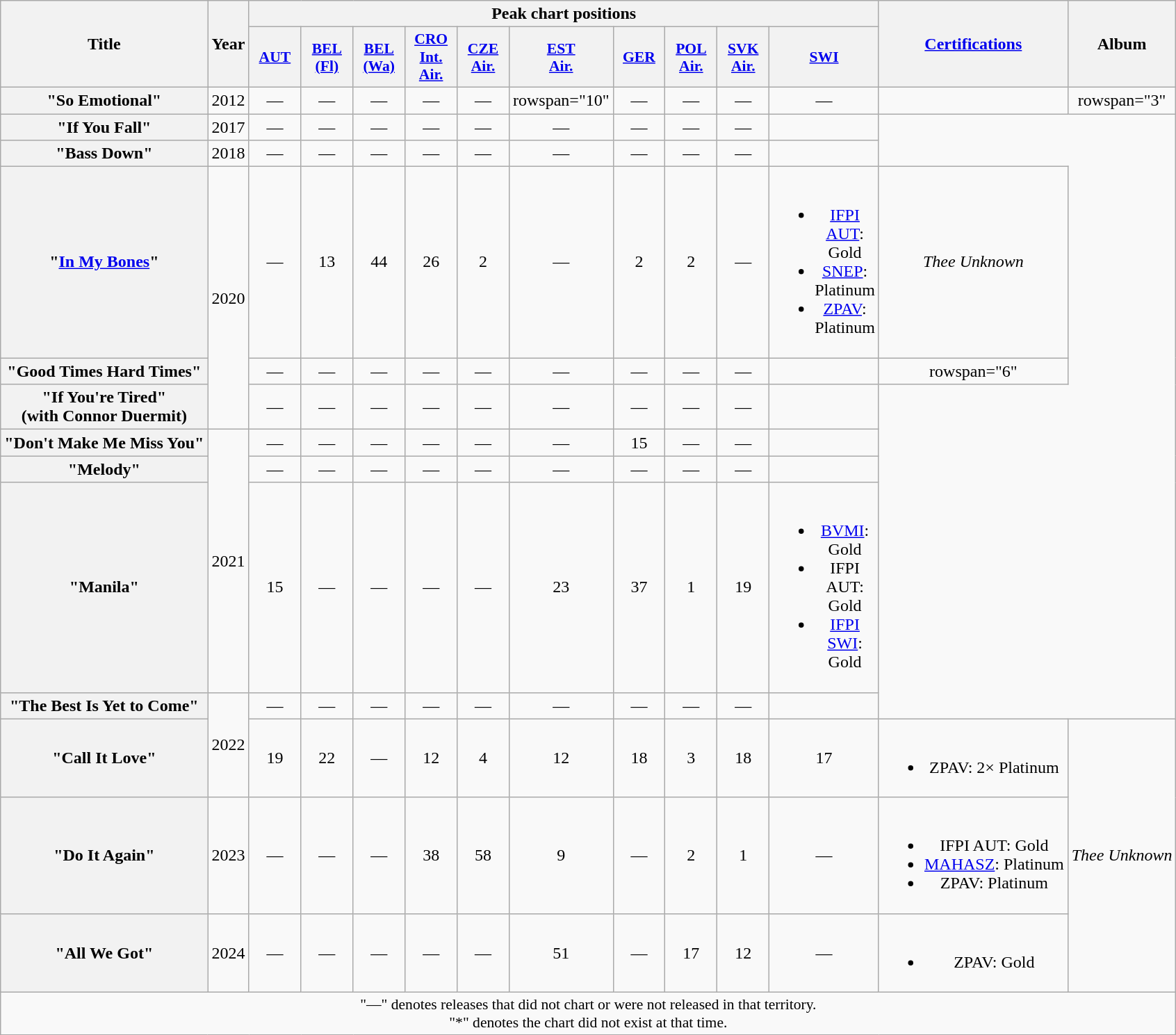<table class="wikitable plainrowheaders" style="text-align:center;">
<tr>
<th rowspan="2" scope="col">Title</th>
<th rowspan="2" scope="col">Year</th>
<th colspan="10">Peak chart positions</th>
<th rowspan="2"><a href='#'>Certifications</a></th>
<th rowspan="2" scope="col">Album</th>
</tr>
<tr>
<th scope="col" style="width:3em;font-size:90%;"><a href='#'>AUT</a><br></th>
<th scope="col" style="width:3em;font-size:90%;"><a href='#'>BEL<br>(Fl)</a><br></th>
<th scope="col" style="width:3em;font-size:90%;"><a href='#'>BEL<br>(Wa)</a><br></th>
<th scope="col" style="width:3em;font-size:90%;"><a href='#'>CRO<br>Int.<br>Air.</a><br></th>
<th scope="col" style="width:3em;font-size:90%;"><a href='#'>CZE<br>Air.</a><br></th>
<th scope="col" style="width:3em;font-size:90%;"><a href='#'>EST<br>Air.</a><br></th>
<th scope="col" style="width:3em;font-size:90%;"><a href='#'>GER</a><br></th>
<th scope="col" style="width:3em;font-size:90%;"><a href='#'>POL<br>Air.</a><br></th>
<th scope="col" style="width:3em;font-size:90%;"><a href='#'>SVK<br>Air.</a><br></th>
<th scope="col" style="width:3em;font-size:90%;"><a href='#'>SWI</a><br></th>
</tr>
<tr>
<th scope="row">"So Emotional"</th>
<td>2012</td>
<td>—</td>
<td>—</td>
<td>—</td>
<td>—</td>
<td>—</td>
<td>rowspan="10" </td>
<td>—</td>
<td>—</td>
<td>—</td>
<td>—</td>
<td></td>
<td>rowspan="3" </td>
</tr>
<tr>
<th scope="row">"If You Fall"</th>
<td>2017</td>
<td>—</td>
<td>—</td>
<td>—</td>
<td>—</td>
<td>—</td>
<td>—</td>
<td>—</td>
<td>—</td>
<td>—</td>
<td></td>
</tr>
<tr>
<th scope="row">"Bass Down"</th>
<td>2018</td>
<td>—</td>
<td>—</td>
<td>—</td>
<td>—</td>
<td>—</td>
<td>—</td>
<td>—</td>
<td>—</td>
<td>—</td>
<td></td>
</tr>
<tr>
<th scope="row">"<a href='#'>In My Bones</a>"</th>
<td rowspan="3">2020</td>
<td>—</td>
<td>13</td>
<td>44</td>
<td>26</td>
<td>2</td>
<td>—</td>
<td>2</td>
<td>2</td>
<td>—</td>
<td><br><ul><li><a href='#'>IFPI AUT</a>: Gold</li><li><a href='#'>SNEP</a>: Platinum</li><li><a href='#'>ZPAV</a>: Platinum</li></ul></td>
<td><em>Thee Unknown</em></td>
</tr>
<tr>
<th scope="row">"Good Times Hard Times"</th>
<td>—</td>
<td>—</td>
<td>—</td>
<td>—</td>
<td>—</td>
<td>—</td>
<td>—</td>
<td>—</td>
<td>—</td>
<td></td>
<td>rowspan="6" </td>
</tr>
<tr>
<th scope="row">"If You're Tired"<br><span>(with Connor Duermit)</span></th>
<td>—</td>
<td>—</td>
<td>—</td>
<td>—</td>
<td>—</td>
<td>—</td>
<td>—</td>
<td>—</td>
<td>—</td>
<td></td>
</tr>
<tr>
<th scope="row">"Don't Make Me Miss You"</th>
<td rowspan="3">2021</td>
<td>—</td>
<td>—</td>
<td>—</td>
<td>—</td>
<td>—</td>
<td>—</td>
<td>15</td>
<td>—</td>
<td>—</td>
<td></td>
</tr>
<tr>
<th scope="row">"Melody"<br></th>
<td>—</td>
<td>—</td>
<td>—</td>
<td>—</td>
<td>—</td>
<td>—</td>
<td>—</td>
<td>—</td>
<td>—</td>
<td></td>
</tr>
<tr>
<th scope="row">"Manila"<br></th>
<td>15</td>
<td>—</td>
<td>—</td>
<td>—</td>
<td>—</td>
<td>23</td>
<td>37</td>
<td>1</td>
<td>19</td>
<td><br><ul><li><a href='#'>BVMI</a>: Gold</li><li>IFPI AUT: Gold</li><li><a href='#'>IFPI SWI</a>: Gold</li></ul></td>
</tr>
<tr>
<th scope="row">"The Best Is Yet to Come"</th>
<td rowspan="2">2022</td>
<td>—</td>
<td>—</td>
<td>—</td>
<td>—</td>
<td>—</td>
<td>—</td>
<td>—</td>
<td>—</td>
<td>—</td>
<td></td>
</tr>
<tr>
<th scope="row">"Call It Love"<br></th>
<td>19</td>
<td>22</td>
<td>—</td>
<td>12</td>
<td>4</td>
<td>12</td>
<td>18</td>
<td>3</td>
<td>18</td>
<td>17</td>
<td><br><ul><li>ZPAV: 2× Platinum</li></ul></td>
<td rowspan="3"><em>Thee Unknown</em></td>
</tr>
<tr>
<th scope="row">"Do It Again"</th>
<td>2023</td>
<td>—</td>
<td>—</td>
<td>—</td>
<td>38</td>
<td>58</td>
<td>9</td>
<td>—</td>
<td>2</td>
<td>1</td>
<td>—</td>
<td><br><ul><li>IFPI AUT: Gold</li><li><a href='#'>MAHASZ</a>: Platinum</li><li>ZPAV: Platinum</li></ul></td>
</tr>
<tr>
<th scope="row">"All We Got"</th>
<td>2024</td>
<td>—</td>
<td>—</td>
<td>—</td>
<td>—</td>
<td>—</td>
<td>51</td>
<td>—</td>
<td>17</td>
<td>12</td>
<td>—</td>
<td><br><ul><li>ZPAV: Gold</li></ul></td>
</tr>
<tr>
<td colspan="14" style="font-size:90%">"—" denotes releases that did not chart or were not released in that territory.<br>"*" denotes the chart did not exist at that time.</td>
</tr>
</table>
